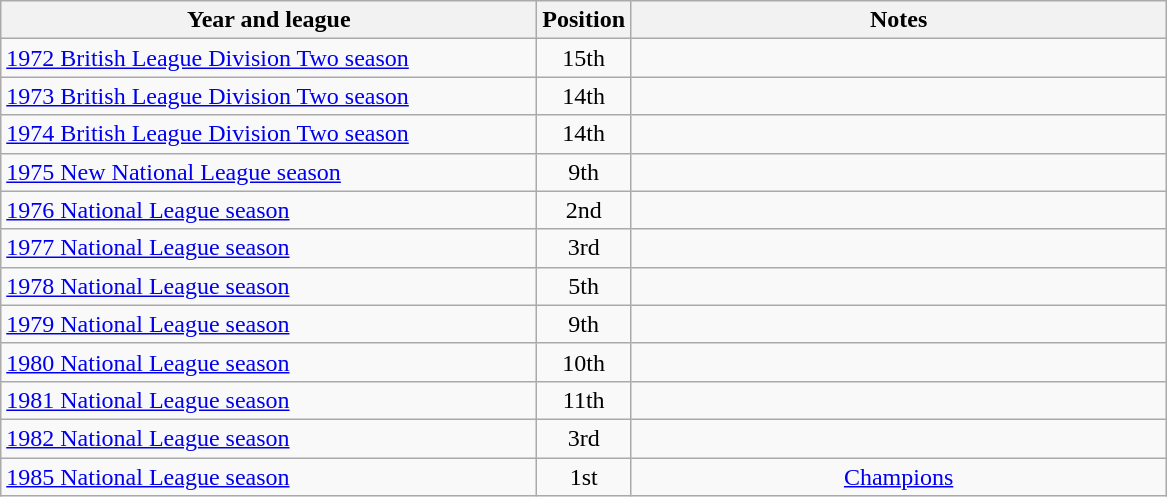<table class="wikitable">
<tr>
<th width=350>Year and league</th>
<th width=50>Position</th>
<th width=350>Notes</th>
</tr>
<tr align=center>
<td align="left"><a href='#'>1972 British League Division Two season</a></td>
<td>15th</td>
<td></td>
</tr>
<tr align=center>
<td align="left"><a href='#'>1973 British League Division Two season</a></td>
<td>14th</td>
<td></td>
</tr>
<tr align=center>
<td align="left"><a href='#'>1974 British League Division Two season</a></td>
<td>14th</td>
<td></td>
</tr>
<tr align=center>
<td align="left"><a href='#'>1975 New National League season</a></td>
<td>9th</td>
<td></td>
</tr>
<tr align=center>
<td align="left"><a href='#'>1976 National League season</a></td>
<td>2nd</td>
<td></td>
</tr>
<tr align=center>
<td align="left"><a href='#'>1977 National League season</a></td>
<td>3rd</td>
<td></td>
</tr>
<tr align=center>
<td align="left"><a href='#'>1978 National League season</a></td>
<td>5th</td>
<td></td>
</tr>
<tr align=center>
<td align="left"><a href='#'>1979 National League season</a></td>
<td>9th</td>
<td></td>
</tr>
<tr align=center>
<td align="left"><a href='#'>1980 National League season</a></td>
<td>10th</td>
<td></td>
</tr>
<tr align=center>
<td align="left"><a href='#'>1981 National League season</a></td>
<td>11th</td>
<td></td>
</tr>
<tr align=center>
<td align="left"><a href='#'>1982 National League season</a></td>
<td>3rd</td>
<td></td>
</tr>
<tr align=center>
<td align="left"><a href='#'>1985 National League season</a></td>
<td>1st</td>
<td><a href='#'>Champions</a></td>
</tr>
</table>
